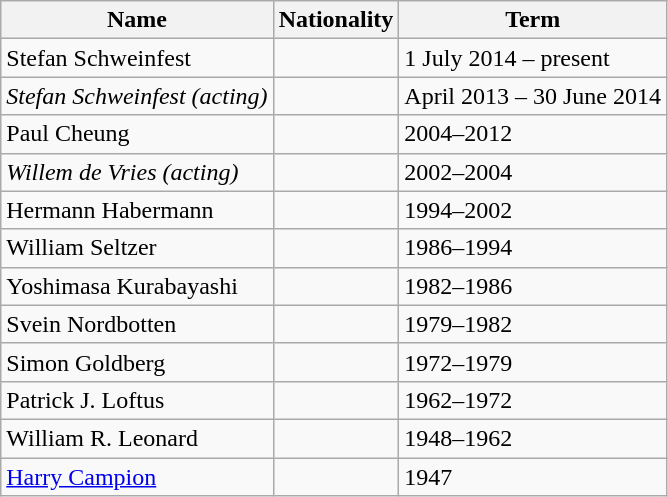<table class="wikitable sortable">
<tr>
<th>Name</th>
<th>Nationality</th>
<th>Term</th>
</tr>
<tr>
<td>Stefan Schweinfest</td>
<td></td>
<td>1 July 2014 – present</td>
</tr>
<tr>
<td><em>Stefan Schweinfest (acting)</em></td>
<td></td>
<td>April 2013 – 30 June 2014</td>
</tr>
<tr>
<td>Paul Cheung</td>
<td></td>
<td>2004–2012</td>
</tr>
<tr>
<td><em>Willem de Vries (acting)</em></td>
<td></td>
<td>2002–2004</td>
</tr>
<tr>
<td>Hermann Habermann</td>
<td></td>
<td>1994–2002</td>
</tr>
<tr>
<td>William Seltzer</td>
<td></td>
<td>1986–1994</td>
</tr>
<tr>
<td>Yoshimasa Kurabayashi</td>
<td></td>
<td>1982–1986</td>
</tr>
<tr>
<td>Svein Nordbotten</td>
<td></td>
<td>1979–1982</td>
</tr>
<tr>
<td>Simon Goldberg</td>
<td></td>
<td>1972–1979</td>
</tr>
<tr>
<td>Patrick J. Loftus</td>
<td></td>
<td>1962–1972</td>
</tr>
<tr>
<td>William R. Leonard</td>
<td></td>
<td>1948–1962</td>
</tr>
<tr>
<td><a href='#'>Harry Campion</a></td>
<td></td>
<td>1947</td>
</tr>
</table>
